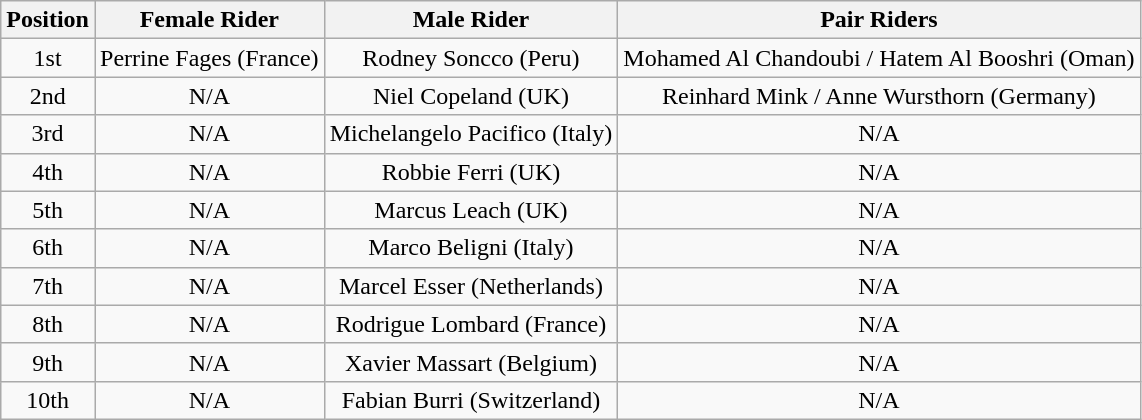<table class="wikitable" style="text-align: center;">
<tr>
<th>Position</th>
<th>Female Rider</th>
<th>Male Rider</th>
<th>Pair Riders</th>
</tr>
<tr>
<td>1st</td>
<td>Perrine Fages (France)  </td>
<td>Rodney Soncco (Peru)  </td>
<td>Mohamed Al Chandoubi / Hatem Al Booshri (Oman) </td>
</tr>
<tr>
<td>2nd</td>
<td>N/A</td>
<td>Niel Copeland (UK) </td>
<td>Reinhard Mink / Anne Wursthorn (Germany) </td>
</tr>
<tr>
<td>3rd</td>
<td>N/A</td>
<td>Michelangelo Pacifico (Italy) </td>
<td>N/A</td>
</tr>
<tr>
<td>4th</td>
<td>N/A</td>
<td>Robbie Ferri (UK) </td>
<td>N/A</td>
</tr>
<tr>
<td>5th</td>
<td>N/A</td>
<td>Marcus Leach (UK) </td>
<td>N/A</td>
</tr>
<tr>
<td>6th</td>
<td>N/A</td>
<td>Marco Beligni (Italy) </td>
<td>N/A</td>
</tr>
<tr>
<td>7th</td>
<td>N/A</td>
<td>Marcel Esser (Netherlands) </td>
<td>N/A</td>
</tr>
<tr>
<td>8th</td>
<td>N/A</td>
<td>Rodrigue Lombard (France) </td>
<td>N/A</td>
</tr>
<tr>
<td>9th</td>
<td>N/A</td>
<td>Xavier Massart (Belgium) </td>
<td>N/A</td>
</tr>
<tr>
<td>10th</td>
<td>N/A</td>
<td>Fabian Burri (Switzerland) </td>
<td>N/A</td>
</tr>
</table>
